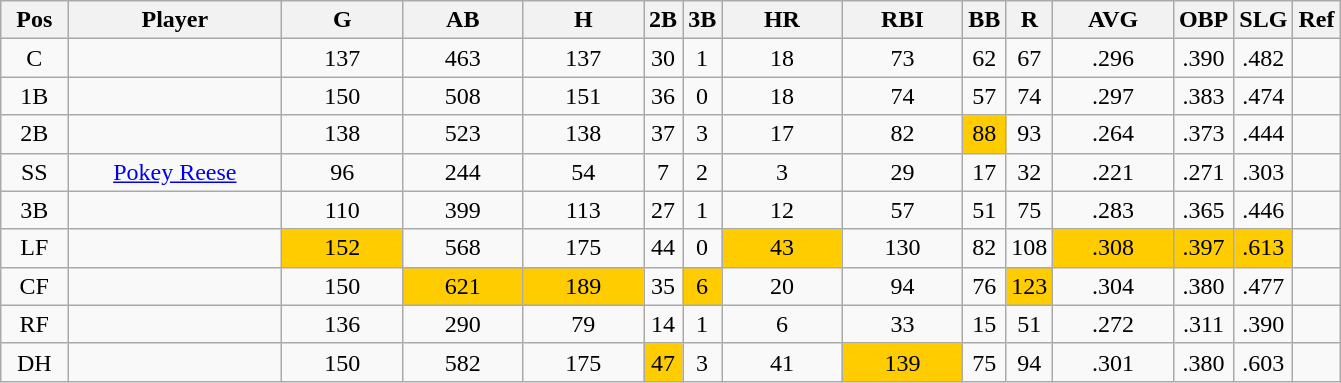<table class="wikitable sortable">
<tr>
<th bgcolor="#DDDDFF" width="5%">Pos</th>
<th bgcolor="#DDDDFF" width="16%">Player</th>
<th bgcolor="#DDDDFF" width="9%">G</th>
<th bgcolor="#DDDDFF" width="9%">AB</th>
<th bgcolor="#DDDDFF" width="9%">H</th>
<th>2B</th>
<th>3B</th>
<th bgcolor="#DDDDFF" width="9%">HR</th>
<th bgcolor="#DDDDFF" width="9%">RBI</th>
<th>BB</th>
<th>R</th>
<th bgcolor="#DDDDFF" width="9%">AVG</th>
<th>OBP</th>
<th>SLG</th>
<th>Ref</th>
</tr>
<tr align="center">
<td>C</td>
<td></td>
<td>137</td>
<td>463</td>
<td>137</td>
<td>30</td>
<td>1</td>
<td>18</td>
<td>73</td>
<td>62</td>
<td>67</td>
<td>.296</td>
<td>.390</td>
<td>.482</td>
<td></td>
</tr>
<tr align="center">
<td>1B</td>
<td></td>
<td>150</td>
<td>508</td>
<td>151</td>
<td>36</td>
<td>0</td>
<td>18</td>
<td>74</td>
<td>57</td>
<td>74</td>
<td>.297</td>
<td>.383</td>
<td>.474</td>
<td></td>
</tr>
<tr align="center">
<td>2B</td>
<td></td>
<td>138</td>
<td>523</td>
<td>138</td>
<td>37</td>
<td>3</td>
<td>17</td>
<td>82</td>
<td bgcolor=#ffcc00>88</td>
<td>93</td>
<td>.264</td>
<td>.373</td>
<td>.444</td>
<td></td>
</tr>
<tr align="center">
<td>SS</td>
<td><a href='#'>Pokey Reese</a></td>
<td>96</td>
<td>244</td>
<td>54</td>
<td>7</td>
<td>2</td>
<td>3</td>
<td>29</td>
<td>17</td>
<td>32</td>
<td>.221</td>
<td>.271</td>
<td>.303</td>
<td></td>
</tr>
<tr align="center">
<td>3B</td>
<td></td>
<td>110</td>
<td>399</td>
<td>113</td>
<td>27</td>
<td>1</td>
<td>12</td>
<td>57</td>
<td>51</td>
<td>75</td>
<td>.283</td>
<td>.365</td>
<td>.446</td>
<td></td>
</tr>
<tr align="center">
<td>LF</td>
<td></td>
<td bgcolor=#ffcc00>152</td>
<td>568</td>
<td>175</td>
<td>44</td>
<td>0</td>
<td bgcolor="#ffcc00">43</td>
<td>130</td>
<td>82</td>
<td>108</td>
<td bgcolor="#ffcc00">.308</td>
<td bgcolor=#ffcc00>.397</td>
<td bgcolor=#ffcc00>.613</td>
<td></td>
</tr>
<tr align="center">
<td>CF</td>
<td></td>
<td>150</td>
<td bgcolor=#ffcc00>621</td>
<td bgcolor=#ffcc00>189</td>
<td>35</td>
<td bgcolor=#ffcc00>6</td>
<td>20</td>
<td>94</td>
<td>76</td>
<td bgcolor=#ffcc00>123</td>
<td>.304</td>
<td>.380</td>
<td>.477</td>
<td></td>
</tr>
<tr align="center">
<td>RF</td>
<td></td>
<td>136</td>
<td>290</td>
<td>79</td>
<td>14</td>
<td>1</td>
<td>6</td>
<td>33</td>
<td>15</td>
<td>51</td>
<td>.272</td>
<td>.311</td>
<td>.390</td>
<td></td>
</tr>
<tr align="center">
<td>DH</td>
<td></td>
<td>150</td>
<td>582</td>
<td>175</td>
<td bgcolor=#ffcc00>47</td>
<td>3</td>
<td>41</td>
<td bgcolor="#ffcc00">139</td>
<td>75</td>
<td>94</td>
<td>.301</td>
<td>.380</td>
<td>.603</td>
<td></td>
</tr>
</table>
